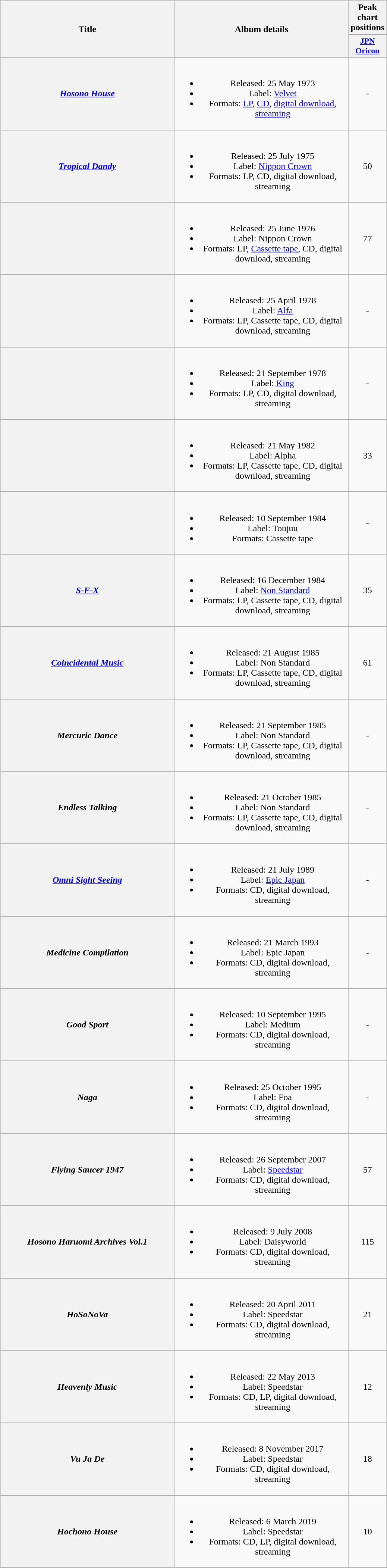<table class="wikitable plainrowheaders" style="text-align:center;">
<tr>
<th scope="col" rowspan="2" style="width:19em;">Title</th>
<th scope="col" rowspan="2" style="width:19em;">Album details</th>
<th scope="col">Peak chart positions</th>
</tr>
<tr>
<th scope="col" style="width:2.9em;font-size:90%;"><a href='#'>JPN<br>Oricon</a><br></th>
</tr>
<tr>
<th scope="row"><em><a href='#'>Hosono House</a></em></th>
<td><br><ul><li>Released: 25 May 1973</li><li>Label: <a href='#'>Velvet</a></li><li>Formats: <a href='#'>LP</a>, <a href='#'>CD</a>, <a href='#'>digital download</a>, <a href='#'>streaming</a></li></ul></td>
<td>-</td>
</tr>
<tr>
<th scope="row"><em><a href='#'>Tropical Dandy</a></em></th>
<td><br><ul><li>Released: 25 July 1975</li><li>Label: <a href='#'>Nippon Crown</a></li><li>Formats: LP, CD, digital download, streaming</li></ul></td>
<td>50</td>
</tr>
<tr>
<th scope="row"></th>
<td><br><ul><li>Released: 25 June 1976</li><li>Label: Nippon Crown</li><li>Formats: LP, <a href='#'>Cassette tape</a>, CD, digital download, streaming</li></ul></td>
<td>77</td>
</tr>
<tr>
<th scope="row"></th>
<td><br><ul><li>Released: 25 April 1978</li><li>Label: <a href='#'>Alfa</a></li><li>Formats: LP, Cassette tape, CD, digital download, streaming</li></ul></td>
<td>-</td>
</tr>
<tr>
<th scope="row"></th>
<td><br><ul><li>Released: 21 September 1978</li><li>Label: <a href='#'>King</a></li><li>Formats: LP, CD, digital download, streaming</li></ul></td>
<td>-</td>
</tr>
<tr>
<th scope="row"></th>
<td><br><ul><li>Released: 21 May 1982</li><li>Label: Alpha</li><li>Formats: LP, Cassette tape, CD, digital download, streaming</li></ul></td>
<td>33</td>
</tr>
<tr>
<th scope="row"></th>
<td><br><ul><li>Released: 10 September 1984</li><li>Label: Toujuu</li><li>Formats: Cassette tape</li></ul></td>
<td>-</td>
</tr>
<tr>
<th scope="row"><em><a href='#'>S-F-X</a></em></th>
<td><br><ul><li>Released: 16 December 1984</li><li>Label: <a href='#'>Non Standard</a></li><li>Formats: LP, Cassette tape, CD, digital download, streaming</li></ul></td>
<td>35</td>
</tr>
<tr>
<th scope="row"><em><a href='#'>Coincidental Music</a></em></th>
<td><br><ul><li>Released: 21 August 1985</li><li>Label: Non Standard</li><li>Formats: LP, Cassette tape, CD, digital download, streaming</li></ul></td>
<td>61</td>
</tr>
<tr>
<th scope="row"><em>Mercuric Dance</em></th>
<td><br><ul><li>Released: 21 September 1985</li><li>Label: Non Standard</li><li>Formats: LP, Cassette tape, CD, digital download, streaming</li></ul></td>
<td>-</td>
</tr>
<tr>
<th scope="row"><em>Endless Talking</em></th>
<td><br><ul><li>Released: 21 October 1985</li><li>Label: Non Standard</li><li>Formats: LP, Cassette tape, CD, digital download, streaming</li></ul></td>
<td>-</td>
</tr>
<tr>
<th scope="row"><em><a href='#'>Omni Sight Seeing</a></em></th>
<td><br><ul><li>Released: 21 July 1989</li><li>Label: <a href='#'>Epic Japan</a></li><li>Formats: CD, digital download, streaming</li></ul></td>
<td>-</td>
</tr>
<tr>
<th scope="row"><em>Medicine Compilation</em></th>
<td><br><ul><li>Released: 21 March 1993</li><li>Label: Epic Japan</li><li>Formats: CD, digital download, streaming</li></ul></td>
<td>-</td>
</tr>
<tr>
<th scope="row"><em>Good Sport</em></th>
<td><br><ul><li>Released: 10 September 1995</li><li>Label: Medium</li><li>Formats: CD, digital download, streaming</li></ul></td>
<td>-</td>
</tr>
<tr>
<th scope="row"><em>Naga</em></th>
<td><br><ul><li>Released: 25 October 1995</li><li>Label: Foa</li><li>Formats: CD, digital download, streaming</li></ul></td>
<td>-</td>
</tr>
<tr>
<th scope="row"><em>Flying Saucer 1947</em></th>
<td><br><ul><li>Released: 26 September 2007</li><li>Label: <a href='#'>Speedstar</a></li><li>Formats: CD, digital download, streaming</li></ul></td>
<td>57</td>
</tr>
<tr>
<th scope="row"><em>Hosono Haruomi Archives Vol.1</em></th>
<td><br><ul><li>Released: 9 July 2008</li><li>Label: Daisyworld</li><li>Formats: CD, digital download, streaming</li></ul></td>
<td>115</td>
</tr>
<tr>
<th scope="row"><em>HoSoNoVa</em></th>
<td><br><ul><li>Released: 20 April 2011</li><li>Label: Speedstar</li><li>Formats: CD, digital download, streaming</li></ul></td>
<td>21</td>
</tr>
<tr>
<th scope="row"><em>Heavenly Music</em></th>
<td><br><ul><li>Released: 22 May 2013</li><li>Label: Speedstar</li><li>Formats: CD, LP, digital download, streaming</li></ul></td>
<td>12</td>
</tr>
<tr>
<th scope="row"><em>Vu Ja De</em></th>
<td><br><ul><li>Released: 8 November 2017</li><li>Label: Speedstar</li><li>Formats: CD, digital download, streaming</li></ul></td>
<td>18</td>
</tr>
<tr>
<th scope="row"><em>Hochono House</em></th>
<td><br><ul><li>Released: 6 March 2019</li><li>Label: Speedstar</li><li>Formats: CD, LP, digital download, streaming</li></ul></td>
<td>10</td>
</tr>
<tr>
</tr>
</table>
